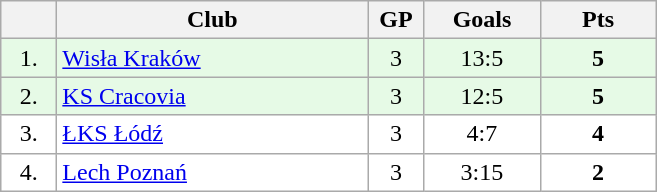<table class="wikitable">
<tr>
<th width="30"></th>
<th width="200">Club</th>
<th width="30">GP</th>
<th width="70">Goals</th>
<th width="70">Pts</th>
</tr>
<tr bgcolor="#e6fae6" align="center">
<td>1.</td>
<td align="left"><a href='#'>Wisła Kraków</a></td>
<td>3</td>
<td>13:5</td>
<td><strong>5</strong></td>
</tr>
<tr bgcolor="#e6fae6" align="center">
<td>2.</td>
<td align="left"><a href='#'>KS Cracovia</a></td>
<td>3</td>
<td>12:5</td>
<td><strong>5</strong></td>
</tr>
<tr bgcolor="#FFFFFF" align="center">
<td>3.</td>
<td align="left"><a href='#'>ŁKS Łódź</a></td>
<td>3</td>
<td>4:7</td>
<td><strong>4</strong></td>
</tr>
<tr bgcolor="#FFFFFF" align="center">
<td>4.</td>
<td align="left"><a href='#'>Lech Poznań</a></td>
<td>3</td>
<td>3:15</td>
<td><strong>2</strong></td>
</tr>
</table>
